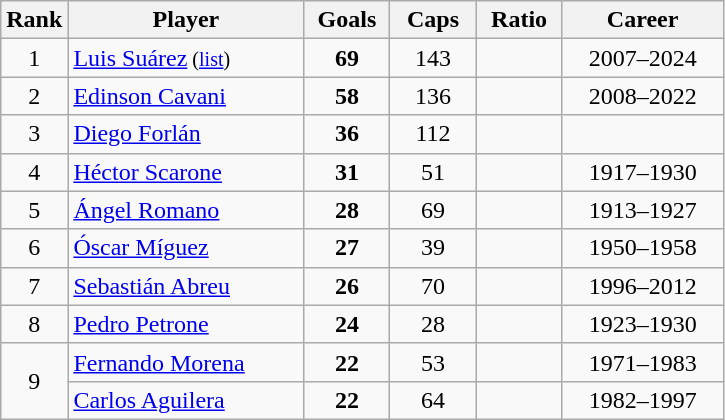<table class="wikitable sortable" style="text-align:center;">
<tr>
<th width=30px>Rank</th>
<th style="width:150px;">Player</th>
<th width=50px>Goals</th>
<th width=50px>Caps</th>
<th width=50px>Ratio</th>
<th style="width:100px;">Career</th>
</tr>
<tr>
<td>1</td>
<td align=left><a href='#'>Luis Suárez</a><small> (<a href='#'>list</a>)</small></td>
<td><strong>69</strong></td>
<td>143</td>
<td></td>
<td>2007–2024</td>
</tr>
<tr>
<td>2</td>
<td align=left><a href='#'>Edinson Cavani</a></td>
<td><strong>58</strong></td>
<td>136</td>
<td></td>
<td>2008–2022</td>
</tr>
<tr>
<td>3</td>
<td align=left><a href='#'>Diego Forlán</a></td>
<td><strong>36</strong></td>
<td>112</td>
<td></td>
<td></td>
</tr>
<tr>
<td>4</td>
<td align=left><a href='#'>Héctor Scarone</a></td>
<td><strong>31</strong></td>
<td>51</td>
<td></td>
<td>1917–1930</td>
</tr>
<tr>
<td>5</td>
<td align=left><a href='#'>Ángel Romano</a></td>
<td><strong>28</strong></td>
<td>69</td>
<td></td>
<td>1913–1927</td>
</tr>
<tr>
<td>6</td>
<td align=left><a href='#'>Óscar Míguez</a></td>
<td><strong>27</strong></td>
<td>39</td>
<td></td>
<td>1950–1958</td>
</tr>
<tr>
<td>7</td>
<td align=left><a href='#'>Sebastián Abreu</a></td>
<td><strong>26</strong></td>
<td>70</td>
<td></td>
<td>1996–2012</td>
</tr>
<tr>
<td>8</td>
<td align=left><a href='#'>Pedro Petrone</a></td>
<td><strong>24</strong></td>
<td>28</td>
<td></td>
<td>1923–1930</td>
</tr>
<tr>
<td rowspan=2>9</td>
<td align=left><a href='#'>Fernando Morena</a></td>
<td><strong>22</strong></td>
<td>53</td>
<td></td>
<td>1971–1983</td>
</tr>
<tr>
<td align=left><a href='#'>Carlos Aguilera</a></td>
<td><strong>22</strong></td>
<td>64</td>
<td></td>
<td>1982–1997</td>
</tr>
</table>
